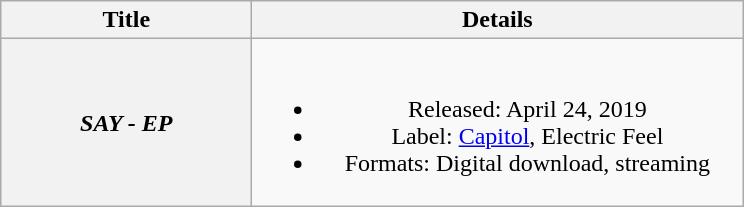<table class="wikitable plainrowheaders" style="text-align:center">
<tr>
<th scope="col" style="width:10em">Title</th>
<th scope="col" style="width:20em">Details</th>
</tr>
<tr>
<th scope="row"><em>SAY - EP</em></th>
<td><br><ul><li>Released: April 24, 2019</li><li>Label: <a href='#'>Capitol</a>, Electric Feel</li><li>Formats: Digital download, streaming</li></ul></td>
</tr>
</table>
